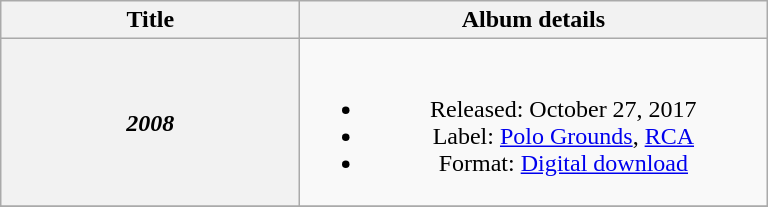<table class="wikitable plainrowheaders" style="text-align:center;">
<tr>
<th scope="col" style="width:12em;">Title</th>
<th scope="col" style="width:19em;">Album details</th>
</tr>
<tr>
<th scope="row"><em>2008</em></th>
<td><br><ul><li>Released: October 27, 2017</li><li>Label: <a href='#'>Polo Grounds</a>, <a href='#'>RCA</a></li><li>Format: <a href='#'>Digital download</a></li></ul></td>
</tr>
<tr>
</tr>
</table>
